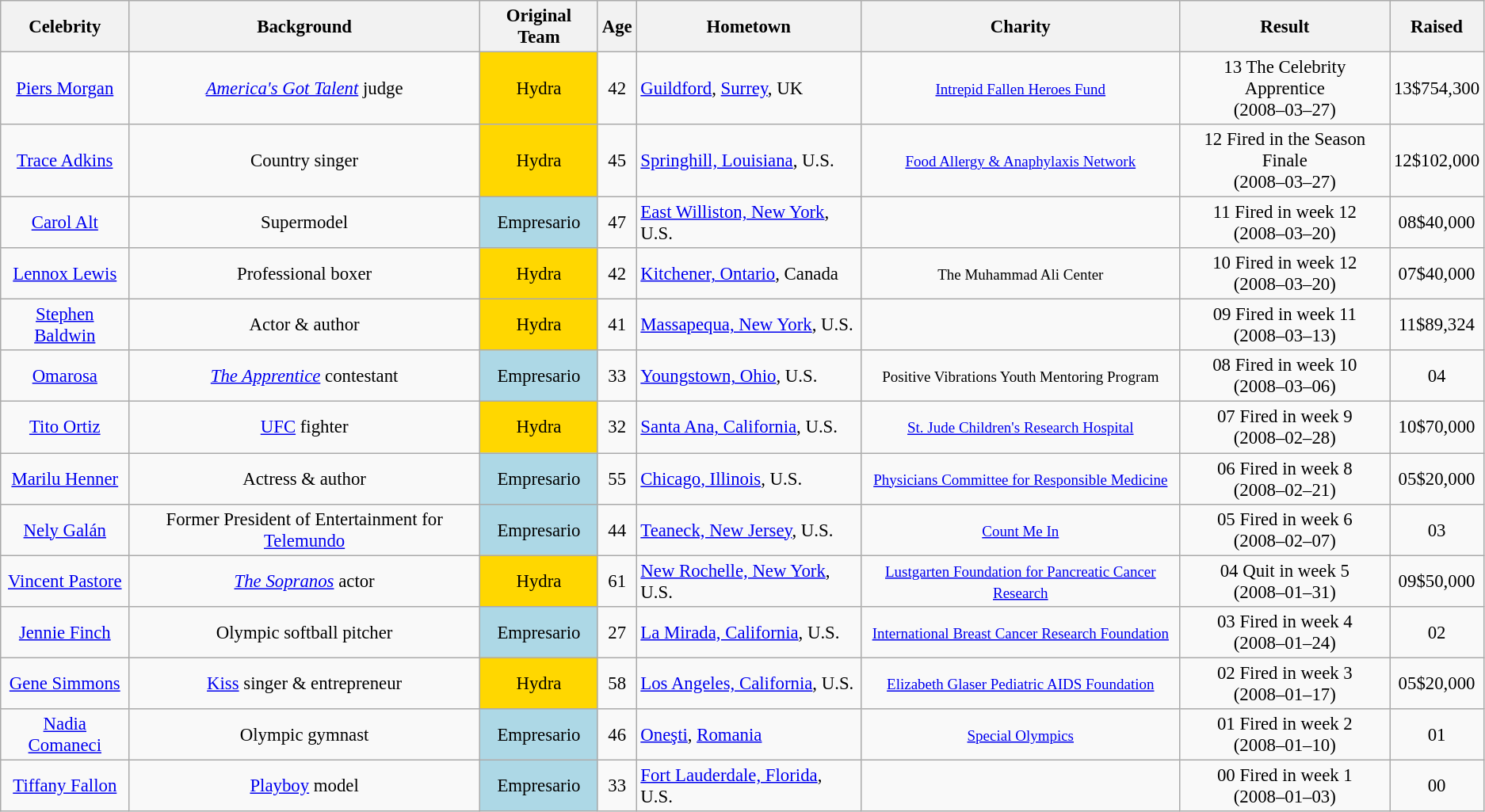<table class= "wikitable sortable" align=center border="2" cellpadding="3" cellspacing="0" style="text-align: center; font-size:95%">
<tr>
<th>Celebrity</th>
<th>Background</th>
<th>Original Team</th>
<th><span>Age</span></th>
<th>Hometown</th>
<th>Charity</th>
<th>Result</th>
<th>Raised</th>
</tr>
<tr>
<td><a href='#'>Piers Morgan</a></td>
<td><em><a href='#'>America's Got Talent</a></em> judge</td>
<td style="text-align:center; background:gold;">Hydra</td>
<td style="text-align:center;">42</td>
<td align=left><a href='#'>Guildford</a>, <a href='#'>Surrey</a>, UK</td>
<td><small><a href='#'>Intrepid Fallen Heroes Fund</a></small></td>
<td><span>13</span> The Celebrity Apprentice<br>(2008–03–27)</td>
<td><span>13</span>$754,300</td>
</tr>
<tr>
<td><a href='#'>Trace Adkins</a></td>
<td>Country singer</td>
<td style="text-align:center; background:gold;">Hydra</td>
<td style="text-align:center;">45</td>
<td align=left><a href='#'>Springhill, Louisiana</a>, U.S.</td>
<td><small><a href='#'>Food Allergy & Anaphylaxis Network</a></small></td>
<td><span>12</span> Fired in the Season Finale<br>(2008–03–27)</td>
<td><span>12</span>$102,000</td>
</tr>
<tr>
<td><a href='#'>Carol Alt</a></td>
<td>Supermodel</td>
<td style="text-align:center; background:lightblue;">Empresario</td>
<td style="text-align:center;">47</td>
<td align=left><a href='#'>East Williston, New York</a>, U.S.</td>
<td><small></small></td>
<td><span>11</span> Fired in week 12<br>(2008–03–20)</td>
<td><span>08</span>$40,000</td>
</tr>
<tr>
<td><a href='#'>Lennox Lewis</a></td>
<td>Professional boxer</td>
<td style="text-align:center; background:gold;">Hydra</td>
<td style="text-align:center;">42</td>
<td align=left><a href='#'>Kitchener, Ontario</a>, Canada</td>
<td><small>The Muhammad Ali Center</small></td>
<td><span>10</span> Fired in week 12<br>(2008–03–20)</td>
<td><span>07</span>$40,000</td>
</tr>
<tr>
<td><a href='#'>Stephen Baldwin</a></td>
<td>Actor & author</td>
<td style="text-align:center; background:gold;">Hydra</td>
<td style="text-align:center;">41</td>
<td align=left><a href='#'>Massapequa, New York</a>, U.S.</td>
<td><small></small></td>
<td><span>09</span> Fired in week 11<br>(2008–03–13)</td>
<td><span>11</span>$89,324</td>
</tr>
<tr>
<td><a href='#'>Omarosa</a></td>
<td><em><a href='#'>The Apprentice</a></em> contestant</td>
<td style="text-align:center; background:lightblue;">Empresario</td>
<td style="text-align:center;">33</td>
<td align=left><a href='#'>Youngstown, Ohio</a>, U.S.</td>
<td><small>Positive Vibrations Youth Mentoring Program</small></td>
<td><span>08</span> Fired in week 10<br>(2008–03–06)</td>
<td><span>04</span></td>
</tr>
<tr>
<td><a href='#'>Tito Ortiz</a></td>
<td><a href='#'>UFC</a> fighter</td>
<td style="text-align:center; background:gold;">Hydra</td>
<td style="text-align:center;">32</td>
<td align=left><a href='#'>Santa Ana, California</a>, U.S.</td>
<td><small><a href='#'>St. Jude Children's Research Hospital</a></small></td>
<td><span>07</span> Fired in week 9<br>(2008–02–28)</td>
<td><span>10</span>$70,000</td>
</tr>
<tr>
<td><a href='#'>Marilu Henner</a></td>
<td>Actress & author</td>
<td style="text-align:center; background:lightblue;">Empresario</td>
<td style="text-align:center;">55</td>
<td align=left><a href='#'>Chicago, Illinois</a>, U.S.</td>
<td><small><a href='#'>Physicians Committee for Responsible Medicine</a></small></td>
<td><span>06</span> Fired in week 8<br>(2008–02–21)</td>
<td><span>05</span>$20,000</td>
</tr>
<tr>
<td><a href='#'>Nely Galán</a></td>
<td>Former President of Entertainment for <a href='#'>Telemundo</a></td>
<td style="text-align:center; background:lightblue;">Empresario</td>
<td style="text-align:center;">44</td>
<td align=left><a href='#'>Teaneck, New Jersey</a>, U.S.</td>
<td><small><a href='#'>Count Me In</a></small></td>
<td><span>05</span> Fired in week 6<br>(2008–02–07)</td>
<td><span>03</span></td>
</tr>
<tr>
<td><a href='#'>Vincent Pastore</a></td>
<td><em><a href='#'>The Sopranos</a></em> actor</td>
<td style="text-align:center; background:gold;">Hydra</td>
<td style="text-align:center;">61</td>
<td align=left><a href='#'>New Rochelle, New York</a>, U.S.</td>
<td><small><a href='#'>Lustgarten Foundation for Pancreatic Cancer Research</a></small></td>
<td><span>04</span> Quit in week 5<br>(2008–01–31)</td>
<td><span>09</span>$50,000</td>
</tr>
<tr>
<td><a href='#'>Jennie Finch</a></td>
<td>Olympic softball pitcher</td>
<td style="text-align:center; background:lightblue;">Empresario</td>
<td style="text-align:center;">27</td>
<td align=left><a href='#'>La Mirada, California</a>, U.S.</td>
<td><small><a href='#'>International Breast Cancer Research Foundation</a></small></td>
<td><span>03</span> Fired in week 4<br>(2008–01–24)</td>
<td><span>02</span></td>
</tr>
<tr>
<td><a href='#'>Gene Simmons</a></td>
<td><a href='#'>Kiss</a> singer & entrepreneur</td>
<td style="text-align:center; background:gold;">Hydra</td>
<td style="text-align:center;">58</td>
<td align=left><a href='#'>Los Angeles, California</a>, U.S.</td>
<td><small><a href='#'>Elizabeth Glaser Pediatric AIDS Foundation</a></small></td>
<td><span>02</span> Fired in week 3<br>(2008–01–17)</td>
<td><span>05</span>$20,000</td>
</tr>
<tr>
<td><a href='#'>Nadia Comaneci</a></td>
<td>Olympic gymnast</td>
<td style="text-align:center; background:lightblue;">Empresario</td>
<td style="text-align:center;">46</td>
<td align=left><a href='#'>Oneşti</a>, <a href='#'>Romania</a></td>
<td><small><a href='#'>Special Olympics</a></small></td>
<td><span>01</span> Fired in week 2<br>(2008–01–10)</td>
<td><span>01</span></td>
</tr>
<tr>
<td><a href='#'>Tiffany Fallon</a></td>
<td><a href='#'>Playboy</a> model</td>
<td style="text-align:center; background:lightblue;">Empresario</td>
<td style="text-align:center;">33</td>
<td align=left><a href='#'>Fort Lauderdale, Florida</a>, U.S.</td>
<td><small></small></td>
<td><span>00</span> Fired in week 1<br>(2008–01–03)</td>
<td><span>00</span></td>
</tr>
</table>
